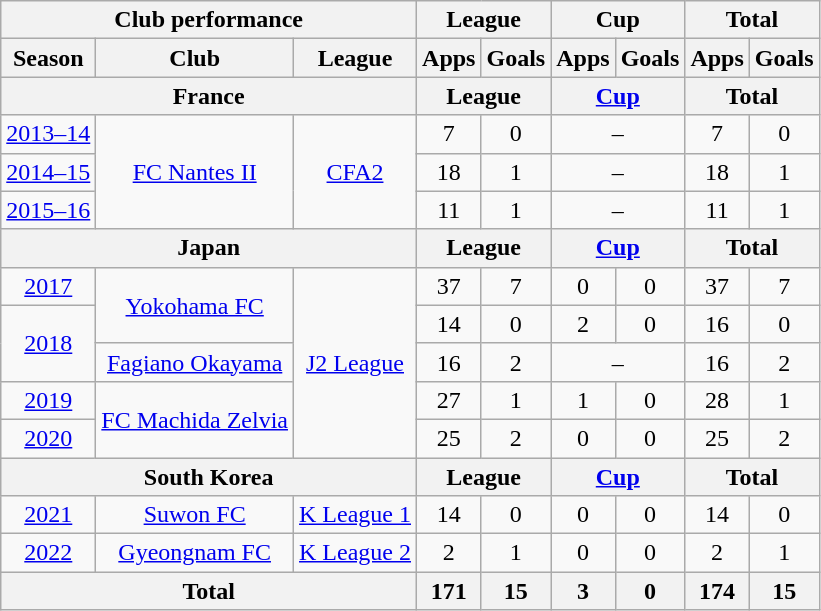<table class="wikitable" style="text-align:center;">
<tr>
<th colspan=3>Club performance</th>
<th colspan=2>League</th>
<th colspan=2>Cup</th>
<th colspan=2>Total</th>
</tr>
<tr>
<th>Season</th>
<th>Club</th>
<th>League</th>
<th>Apps</th>
<th>Goals</th>
<th>Apps</th>
<th>Goals</th>
<th>Apps</th>
<th>Goals</th>
</tr>
<tr>
<th colspan=3>France</th>
<th colspan=2>League</th>
<th colspan=2><a href='#'>Cup</a></th>
<th colspan=2>Total</th>
</tr>
<tr>
<td><a href='#'>2013–14</a></td>
<td rowspan="3"><a href='#'>FC Nantes II</a></td>
<td rowspan="3"><a href='#'>CFA2</a></td>
<td>7</td>
<td>0</td>
<td colspan="2">–</td>
<td>7</td>
<td>0</td>
</tr>
<tr>
<td><a href='#'>2014–15</a></td>
<td>18</td>
<td>1</td>
<td colspan="2">–</td>
<td>18</td>
<td>1</td>
</tr>
<tr>
<td><a href='#'>2015–16</a></td>
<td>11</td>
<td>1</td>
<td colspan="2">–</td>
<td>11</td>
<td>1</td>
</tr>
<tr>
<th colspan=3>Japan</th>
<th colspan=2>League</th>
<th colspan=2><a href='#'>Cup</a></th>
<th colspan=2>Total</th>
</tr>
<tr>
<td><a href='#'>2017</a></td>
<td rowspan="2"><a href='#'>Yokohama FC</a></td>
<td rowspan="5"><a href='#'>J2 League</a></td>
<td>37</td>
<td>7</td>
<td>0</td>
<td>0</td>
<td>37</td>
<td>7</td>
</tr>
<tr>
<td rowspan="2"><a href='#'>2018</a></td>
<td>14</td>
<td>0</td>
<td>2</td>
<td>0</td>
<td>16</td>
<td>0</td>
</tr>
<tr>
<td><a href='#'>Fagiano Okayama</a></td>
<td>16</td>
<td>2</td>
<td colspan="2">–</td>
<td>16</td>
<td>2</td>
</tr>
<tr>
<td><a href='#'>2019</a></td>
<td rowspan="2"><a href='#'>FC Machida Zelvia</a></td>
<td>27</td>
<td>1</td>
<td>1</td>
<td>0</td>
<td>28</td>
<td>1</td>
</tr>
<tr>
<td><a href='#'>2020</a></td>
<td>25</td>
<td>2</td>
<td>0</td>
<td>0</td>
<td>25</td>
<td>2</td>
</tr>
<tr>
<th colspan=3>South Korea</th>
<th colspan=2>League</th>
<th colspan=2><a href='#'>Cup</a></th>
<th colspan=2>Total</th>
</tr>
<tr>
<td><a href='#'>2021</a></td>
<td><a href='#'>Suwon FC</a></td>
<td><a href='#'>K League 1</a></td>
<td>14</td>
<td>0</td>
<td>0</td>
<td>0</td>
<td>14</td>
<td>0</td>
</tr>
<tr>
<td><a href='#'>2022</a></td>
<td><a href='#'>Gyeongnam FC</a></td>
<td><a href='#'>K League 2</a></td>
<td>2</td>
<td>1</td>
<td>0</td>
<td>0</td>
<td>2</td>
<td>1</td>
</tr>
<tr>
<th colspan=3>Total</th>
<th>171</th>
<th>15</th>
<th>3</th>
<th>0</th>
<th>174</th>
<th>15</th>
</tr>
</table>
